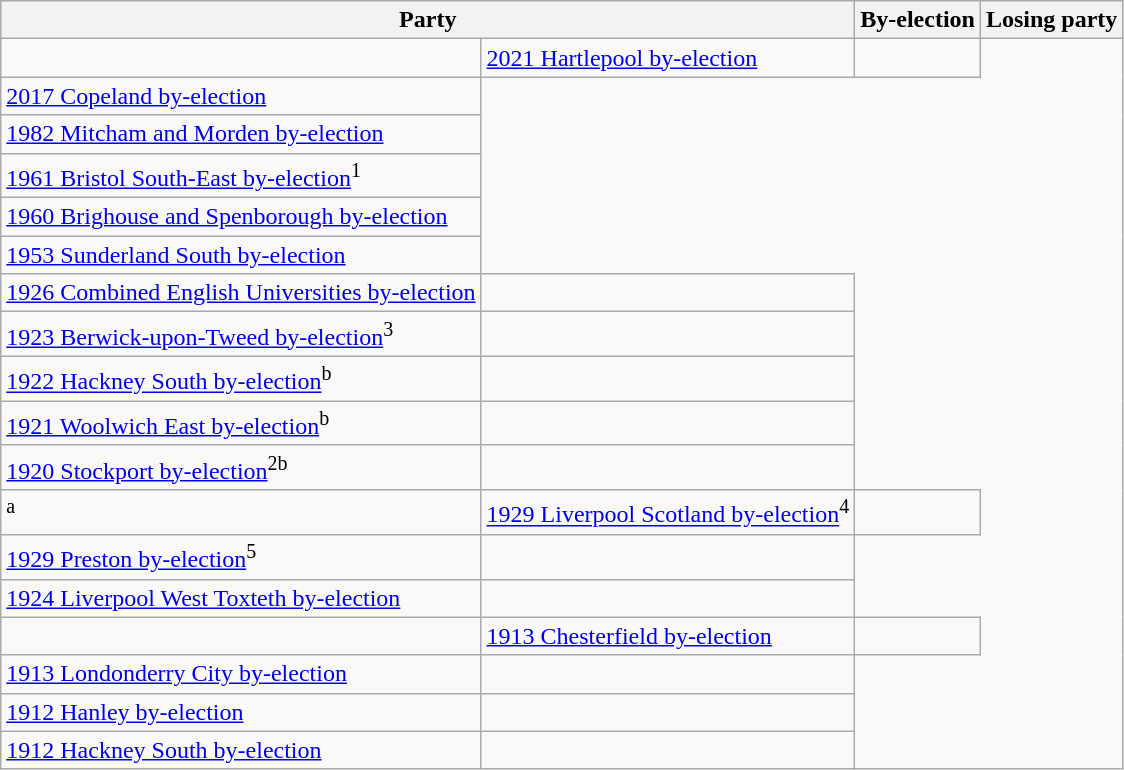<table class="wikitable">
<tr>
<th colspan=2>Party</th>
<th>By-election</th>
<th colspan=2>Losing party</th>
</tr>
<tr>
<td></td>
<td><a href='#'>2021 Hartlepool by-election</a></td>
<td></td>
</tr>
<tr>
<td><a href='#'>2017 Copeland by-election</a></td>
</tr>
<tr>
<td><a href='#'>1982 Mitcham and Morden by-election</a></td>
</tr>
<tr>
<td><a href='#'>1961 Bristol South-East by-election</a><sup>1</sup></td>
</tr>
<tr>
<td><a href='#'>1960 Brighouse and Spenborough by-election</a></td>
</tr>
<tr>
<td><a href='#'>1953 Sunderland South by-election</a></td>
</tr>
<tr>
<td><a href='#'>1926 Combined English Universities by-election</a></td>
<td></td>
</tr>
<tr>
<td><a href='#'>1923 Berwick-upon-Tweed by-election</a><sup>3</sup></td>
<td></td>
</tr>
<tr>
<td><a href='#'>1922 Hackney South by-election</a><sup>b</sup></td>
<td></td>
</tr>
<tr>
<td><a href='#'>1921 Woolwich East by-election</a><sup>b</sup></td>
<td></td>
</tr>
<tr>
<td><a href='#'>1920 Stockport by-election</a><sup>2b</sup></td>
<td></td>
</tr>
<tr>
<td><sup>a</sup></td>
<td><a href='#'>1929 Liverpool Scotland by-election</a><sup>4</sup></td>
<td></td>
</tr>
<tr>
<td><a href='#'>1929 Preston by-election</a><sup>5</sup></td>
<td></td>
</tr>
<tr>
<td><a href='#'>1924 Liverpool West Toxteth by-election</a></td>
<td></td>
</tr>
<tr>
<td></td>
<td><a href='#'>1913 Chesterfield by-election</a></td>
<td></td>
</tr>
<tr>
<td><a href='#'>1913 Londonderry City by-election</a></td>
<td></td>
</tr>
<tr>
<td><a href='#'>1912 Hanley by-election</a></td>
<td></td>
</tr>
<tr>
<td><a href='#'>1912 Hackney South by-election</a></td>
<td></td>
</tr>
</table>
